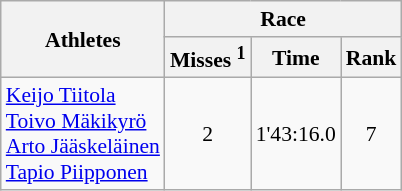<table class="wikitable" border="1" style="font-size:90%">
<tr>
<th rowspan=2>Athletes</th>
<th colspan=3>Race</th>
</tr>
<tr>
<th>Misses <sup>1</sup></th>
<th>Time</th>
<th>Rank</th>
</tr>
<tr>
<td><a href='#'>Keijo Tiitola</a><br><a href='#'>Toivo Mäkikyrö</a><br><a href='#'>Arto Jääskeläinen</a><br><a href='#'>Tapio Piipponen</a></td>
<td align=center>2</td>
<td align=center>1'43:16.0</td>
<td align=center>7</td>
</tr>
</table>
